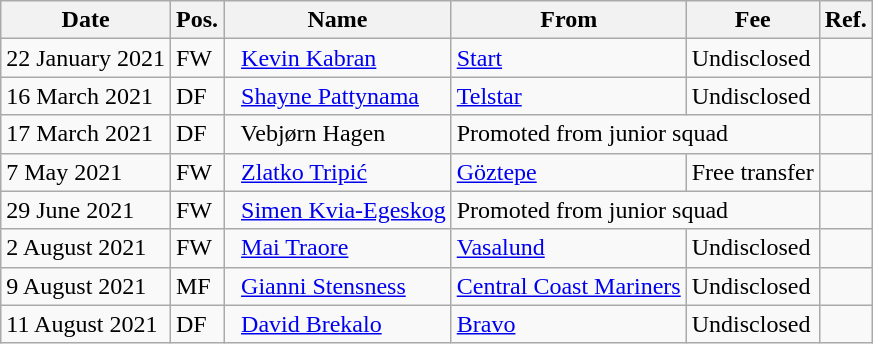<table class="wikitable">
<tr>
<th>Date</th>
<th>Pos.</th>
<th>Name</th>
<th>From</th>
<th>Fee</th>
<th>Ref.</th>
</tr>
<tr>
<td>22 January 2021</td>
<td>FW</td>
<td>  <a href='#'>Kevin Kabran</a></td>
<td><a href='#'>Start</a></td>
<td>Undisclosed</td>
<td></td>
</tr>
<tr>
<td>16 March 2021</td>
<td>DF</td>
<td>  <a href='#'>Shayne Pattynama</a></td>
<td> <a href='#'>Telstar</a></td>
<td>Undisclosed</td>
<td></td>
</tr>
<tr>
<td>17 March 2021</td>
<td>DF</td>
<td>  Vebjørn Hagen</td>
<td colspan="2">Promoted from junior squad</td>
<td></td>
</tr>
<tr>
<td>7 May 2021</td>
<td>FW</td>
<td>  <a href='#'>Zlatko Tripić</a></td>
<td> <a href='#'>Göztepe</a></td>
<td>Free transfer</td>
<td></td>
</tr>
<tr>
<td>29 June 2021</td>
<td>FW</td>
<td>  <a href='#'>Simen Kvia-Egeskog</a></td>
<td colspan="2">Promoted from junior squad</td>
<td></td>
</tr>
<tr>
<td>2 August 2021</td>
<td>FW</td>
<td>  <a href='#'>Mai Traore</a></td>
<td> <a href='#'>Vasalund</a></td>
<td>Undisclosed</td>
<td></td>
</tr>
<tr>
<td>9 August 2021</td>
<td>MF</td>
<td>  <a href='#'>Gianni Stensness</a></td>
<td> <a href='#'>Central Coast Mariners</a></td>
<td>Undisclosed</td>
<td></td>
</tr>
<tr>
<td>11 August 2021</td>
<td>DF</td>
<td>  <a href='#'>David Brekalo</a></td>
<td> <a href='#'>Bravo</a></td>
<td>Undisclosed</td>
<td></td>
</tr>
</table>
